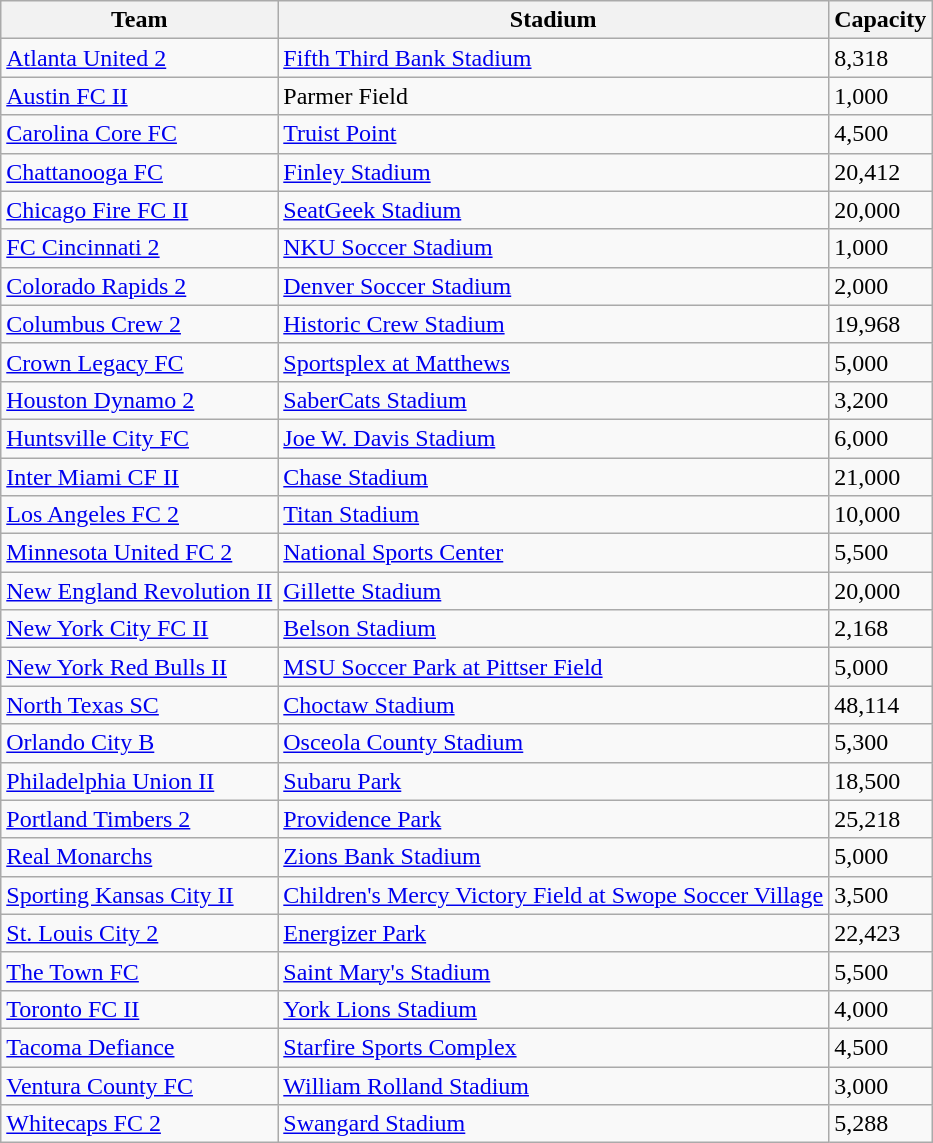<table class="wikitable sortable" style="text-align:left">
<tr>
<th>Team</th>
<th>Stadium</th>
<th>Capacity</th>
</tr>
<tr>
<td><a href='#'>Atlanta United 2</a></td>
<td><a href='#'>Fifth Third Bank Stadium</a></td>
<td>8,318</td>
</tr>
<tr>
<td><a href='#'>Austin FC II</a></td>
<td>Parmer Field</td>
<td>1,000</td>
</tr>
<tr>
<td><a href='#'>Carolina Core FC</a></td>
<td><a href='#'>Truist Point</a></td>
<td>4,500</td>
</tr>
<tr>
<td><a href='#'>Chattanooga FC</a></td>
<td><a href='#'>Finley Stadium</a></td>
<td>20,412</td>
</tr>
<tr>
<td><a href='#'>Chicago Fire FC II</a></td>
<td><a href='#'>SeatGeek Stadium</a></td>
<td>20,000</td>
</tr>
<tr>
<td><a href='#'>FC Cincinnati 2</a></td>
<td><a href='#'>NKU Soccer Stadium</a></td>
<td>1,000</td>
</tr>
<tr>
<td><a href='#'>Colorado Rapids 2</a></td>
<td><a href='#'>Denver Soccer Stadium</a></td>
<td>2,000</td>
</tr>
<tr>
<td><a href='#'>Columbus Crew 2</a></td>
<td><a href='#'>Historic Crew Stadium</a></td>
<td>19,968</td>
</tr>
<tr>
<td><a href='#'>Crown Legacy FC</a></td>
<td><a href='#'>Sportsplex at Matthews</a></td>
<td>5,000</td>
</tr>
<tr>
<td><a href='#'>Houston Dynamo 2</a></td>
<td><a href='#'>SaberCats Stadium</a></td>
<td>3,200</td>
</tr>
<tr>
<td><a href='#'>Huntsville City FC</a></td>
<td><a href='#'>Joe W. Davis Stadium</a></td>
<td>6,000</td>
</tr>
<tr>
<td><a href='#'>Inter Miami CF II</a></td>
<td><a href='#'>Chase Stadium</a></td>
<td>21,000</td>
</tr>
<tr>
<td><a href='#'>Los Angeles FC 2</a></td>
<td><a href='#'>Titan Stadium</a></td>
<td>10,000</td>
</tr>
<tr>
<td><a href='#'>Minnesota United FC 2</a></td>
<td><a href='#'>National Sports Center</a></td>
<td>5,500</td>
</tr>
<tr>
<td><a href='#'>New England Revolution II</a></td>
<td><a href='#'>Gillette Stadium</a></td>
<td>20,000</td>
</tr>
<tr>
<td><a href='#'>New York City FC II</a></td>
<td><a href='#'>Belson Stadium</a></td>
<td>2,168</td>
</tr>
<tr>
<td><a href='#'>New York Red Bulls II</a></td>
<td><a href='#'>MSU Soccer Park at Pittser Field</a></td>
<td>5,000</td>
</tr>
<tr>
<td><a href='#'>North Texas SC</a></td>
<td><a href='#'>Choctaw Stadium</a></td>
<td>48,114</td>
</tr>
<tr>
<td><a href='#'>Orlando City B</a></td>
<td><a href='#'>Osceola County Stadium</a></td>
<td>5,300</td>
</tr>
<tr>
<td><a href='#'>Philadelphia Union II</a></td>
<td><a href='#'>Subaru Park</a></td>
<td>18,500</td>
</tr>
<tr>
<td><a href='#'>Portland Timbers 2</a></td>
<td><a href='#'>Providence Park</a></td>
<td>25,218</td>
</tr>
<tr>
<td><a href='#'>Real Monarchs</a></td>
<td><a href='#'>Zions Bank Stadium</a></td>
<td>5,000</td>
</tr>
<tr>
<td><a href='#'>Sporting Kansas City II</a></td>
<td><a href='#'>Children's Mercy Victory Field at Swope Soccer Village</a></td>
<td>3,500</td>
</tr>
<tr>
<td><a href='#'>St. Louis City 2</a></td>
<td><a href='#'>Energizer Park</a></td>
<td>22,423</td>
</tr>
<tr>
<td><a href='#'>The Town FC</a></td>
<td><a href='#'>Saint Mary's Stadium</a></td>
<td>5,500</td>
</tr>
<tr>
<td><a href='#'>Toronto FC II</a></td>
<td><a href='#'>York Lions Stadium</a></td>
<td>4,000</td>
</tr>
<tr>
<td><a href='#'>Tacoma Defiance</a></td>
<td><a href='#'>Starfire Sports Complex</a></td>
<td>4,500</td>
</tr>
<tr>
<td><a href='#'>Ventura County FC</a></td>
<td><a href='#'>William Rolland Stadium</a></td>
<td>3,000</td>
</tr>
<tr>
<td><a href='#'>Whitecaps FC 2</a></td>
<td><a href='#'>Swangard Stadium</a></td>
<td>5,288</td>
</tr>
</table>
